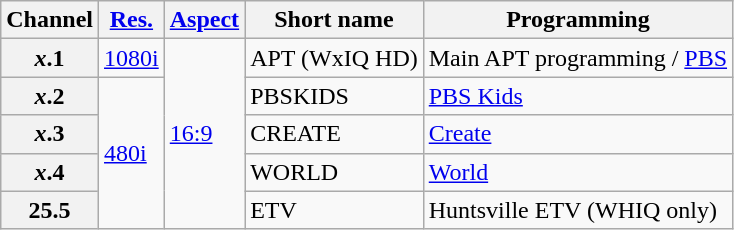<table class="wikitable">
<tr>
<th scope = "col">Channel</th>
<th scope = "col"><a href='#'>Res.</a></th>
<th scope = "col"><a href='#'>Aspect</a></th>
<th scope = "col">Short name</th>
<th scope = "col">Programming</th>
</tr>
<tr>
<th scope = "row"><em>x</em>.1</th>
<td><a href='#'>1080i</a></td>
<td rowspan=5><a href='#'>16:9</a></td>
<td>APT (WxIQ HD)</td>
<td>Main APT programming / <a href='#'>PBS</a></td>
</tr>
<tr>
<th scope = "row"><em>x</em>.2</th>
<td rowspan=4><a href='#'>480i</a></td>
<td>PBSKIDS</td>
<td><a href='#'>PBS Kids</a></td>
</tr>
<tr>
<th scope = "row"><em>x</em>.3</th>
<td>CREATE</td>
<td><a href='#'>Create</a></td>
</tr>
<tr>
<th scope = "row"><em>x</em>.4</th>
<td>WORLD</td>
<td><a href='#'>World</a></td>
</tr>
<tr>
<th scope = "row">25.5</th>
<td>ETV</td>
<td>Huntsville ETV (WHIQ only)</td>
</tr>
</table>
